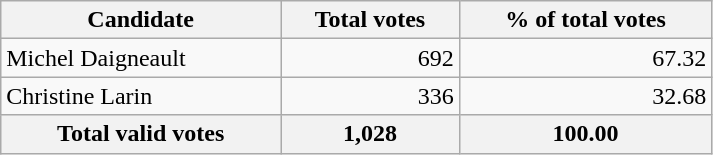<table class="wikitable" width="475">
<tr>
<th align="left">Candidate</th>
<th align="right">Total votes</th>
<th align="right">% of total votes</th>
</tr>
<tr>
<td align="left">Michel Daigneault</td>
<td align="right">692</td>
<td align="right">67.32</td>
</tr>
<tr>
<td align="left">Christine Larin</td>
<td align="right">336</td>
<td align="right">32.68</td>
</tr>
<tr bgcolor="#EEEEEE">
<th align="left">Total valid votes</th>
<th align="right"><strong>1,028</strong></th>
<th align="right"><strong>100.00</strong></th>
</tr>
</table>
